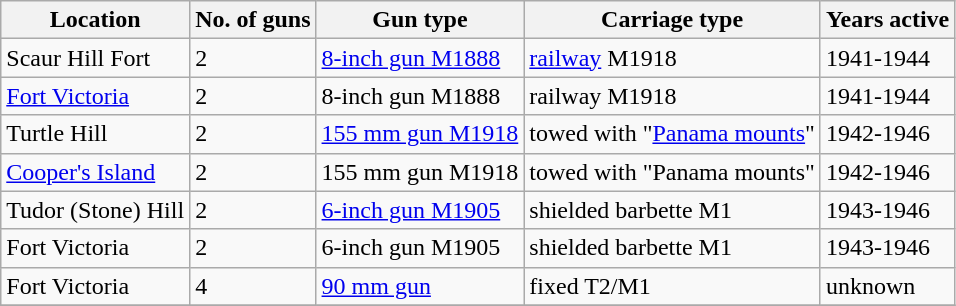<table class="wikitable">
<tr>
<th>Location</th>
<th>No. of guns</th>
<th>Gun type</th>
<th>Carriage type</th>
<th>Years active</th>
</tr>
<tr>
<td>Scaur Hill Fort</td>
<td>2</td>
<td><a href='#'>8-inch gun M1888</a></td>
<td><a href='#'>railway</a> M1918</td>
<td>1941-1944</td>
</tr>
<tr>
<td><a href='#'>Fort Victoria</a></td>
<td>2</td>
<td>8-inch gun M1888</td>
<td>railway M1918</td>
<td>1941-1944</td>
</tr>
<tr>
<td>Turtle Hill</td>
<td>2</td>
<td><a href='#'>155 mm gun M1918</a></td>
<td>towed with "<a href='#'>Panama mounts</a>"</td>
<td>1942-1946</td>
</tr>
<tr>
<td><a href='#'>Cooper's Island</a></td>
<td>2</td>
<td>155 mm gun M1918</td>
<td>towed with "Panama mounts"</td>
<td>1942-1946</td>
</tr>
<tr>
<td>Tudor (Stone) Hill</td>
<td>2</td>
<td><a href='#'>6-inch gun M1905</a></td>
<td>shielded barbette M1</td>
<td>1943-1946</td>
</tr>
<tr>
<td>Fort Victoria</td>
<td>2</td>
<td>6-inch gun M1905</td>
<td>shielded barbette M1</td>
<td>1943-1946</td>
</tr>
<tr>
<td>Fort Victoria</td>
<td>4</td>
<td><a href='#'>90 mm gun</a></td>
<td>fixed T2/M1</td>
<td>unknown</td>
</tr>
<tr>
</tr>
</table>
